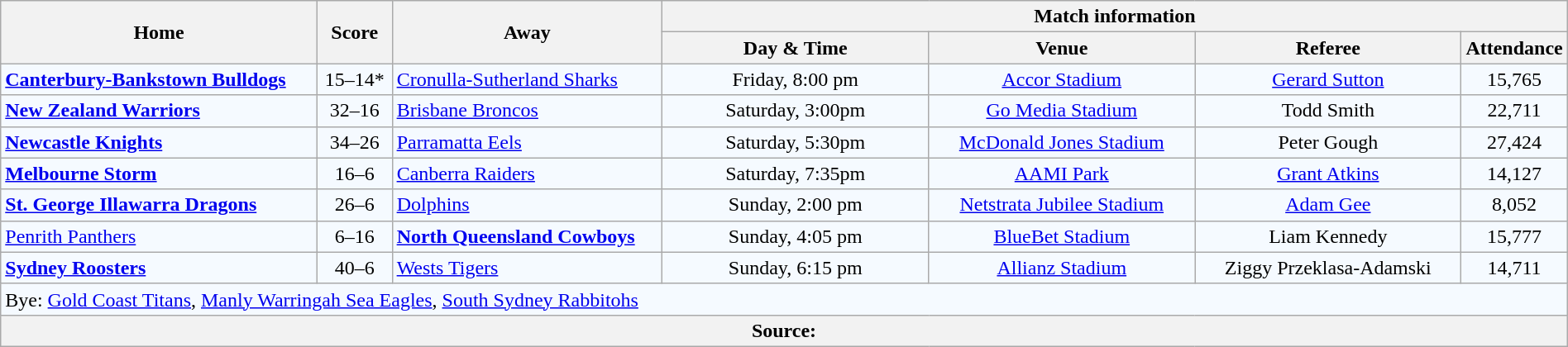<table class="wikitable" style="border-collapse:collapse; text-align:center; width:100%;">
<tr style="text-align:center; background:#f5faff;"  style="background:#c1d8ff;">
<th rowspan="2">Home</th>
<th rowspan="2">Score</th>
<th rowspan="2">Away</th>
<th colspan="4">Match information</th>
</tr>
<tr>
<th width="17%">Day & Time</th>
<th width="17%">Venue</th>
<th width="17%">Referee</th>
<th width="5%">Attendance</th>
</tr>
<tr style="text-align:center; background:#f5faff;">
<td align="left"><strong> <a href='#'>Canterbury-Bankstown Bulldogs</a></strong></td>
<td>15–14*</td>
<td align="left"> <a href='#'>Cronulla-Sutherland Sharks</a></td>
<td>Friday, 8:00 pm</td>
<td><a href='#'>Accor Stadium</a></td>
<td><a href='#'>Gerard Sutton</a></td>
<td>15,765</td>
</tr>
<tr style="text-align:center; background:#f5faff;">
<td align="left"><strong> <a href='#'>New Zealand Warriors</a></strong></td>
<td>32–16</td>
<td align="left"> <a href='#'>Brisbane Broncos</a></td>
<td>Saturday, 3:00pm</td>
<td><a href='#'>Go Media Stadium</a></td>
<td>Todd Smith</td>
<td>22,711</td>
</tr>
<tr style="text-align:center; background:#f5faff;">
<td align="left"><strong> <a href='#'>Newcastle Knights</a></strong></td>
<td>34–26</td>
<td align="left"> <a href='#'>Parramatta Eels</a></td>
<td>Saturday, 5:30pm</td>
<td><a href='#'>McDonald Jones Stadium</a></td>
<td>Peter Gough</td>
<td>27,424</td>
</tr>
<tr style="text-align:center; background:#f5faff;">
<td align="left"><strong> <a href='#'>Melbourne Storm</a></strong></td>
<td>16–6</td>
<td align="left"> <a href='#'>Canberra Raiders</a></td>
<td>Saturday, 7:35pm</td>
<td><a href='#'>AAMI Park</a></td>
<td><a href='#'>Grant Atkins</a></td>
<td>14,127</td>
</tr>
<tr style="text-align:center; background:#f5faff;">
<td align="left"><strong> <a href='#'>St. George Illawarra Dragons</a></strong></td>
<td>26–6</td>
<td align="left"> <a href='#'>Dolphins</a></td>
<td>Sunday, 2:00 pm</td>
<td><a href='#'>Netstrata Jubilee Stadium</a></td>
<td><a href='#'>Adam Gee</a></td>
<td>8,052</td>
</tr>
<tr style="text-align:center; background:#f5faff;">
<td align="left"> <a href='#'>Penrith Panthers</a></td>
<td>6–16</td>
<td align="left"><strong> <a href='#'>North Queensland Cowboys</a></strong></td>
<td>Sunday, 4:05 pm</td>
<td><a href='#'>BlueBet Stadium</a></td>
<td>Liam Kennedy</td>
<td>15,777</td>
</tr>
<tr style="text-align:center; background:#f5faff;">
<td align="left"><strong> <a href='#'>Sydney Roosters</a></strong></td>
<td>40–6</td>
<td align="left"> <a href='#'>Wests Tigers</a></td>
<td>Sunday, 6:15 pm</td>
<td><a href='#'>Allianz Stadium</a></td>
<td>Ziggy Przeklasa-Adamski</td>
<td>14,711</td>
</tr>
<tr style="text-align:center; background:#f5faff;">
<td colspan="7" align="left">Bye:  <a href='#'>Gold Coast Titans</a>,  <a href='#'>Manly Warringah Sea Eagles</a>,  <a href='#'>South Sydney Rabbitohs</a></td>
</tr>
<tr>
<th colspan="7" align="left">Source:</th>
</tr>
</table>
